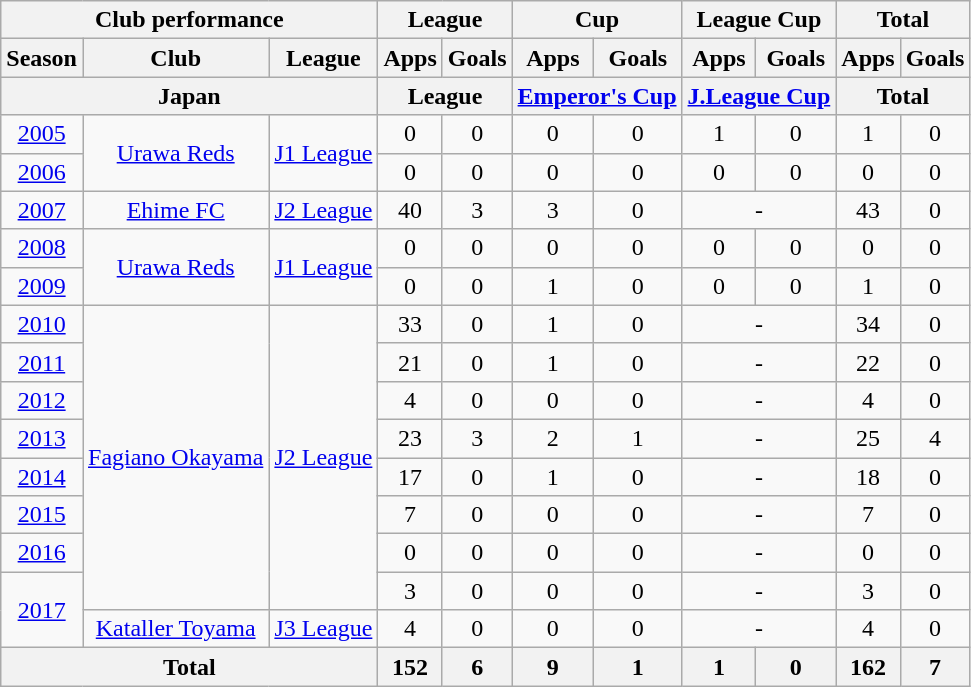<table class="wikitable" style="text-align:center;">
<tr>
<th colspan=3>Club performance</th>
<th colspan=2>League</th>
<th colspan=2>Cup</th>
<th colspan=2>League Cup</th>
<th colspan=2>Total</th>
</tr>
<tr>
<th>Season</th>
<th>Club</th>
<th>League</th>
<th>Apps</th>
<th>Goals</th>
<th>Apps</th>
<th>Goals</th>
<th>Apps</th>
<th>Goals</th>
<th>Apps</th>
<th>Goals</th>
</tr>
<tr>
<th colspan=3>Japan</th>
<th colspan=2>League</th>
<th colspan=2><a href='#'>Emperor's Cup</a></th>
<th colspan=2><a href='#'>J.League Cup</a></th>
<th colspan=2>Total</th>
</tr>
<tr>
<td><a href='#'>2005</a></td>
<td rowspan="2"><a href='#'>Urawa Reds</a></td>
<td rowspan="2"><a href='#'>J1 League</a></td>
<td>0</td>
<td>0</td>
<td>0</td>
<td>0</td>
<td>1</td>
<td>0</td>
<td>1</td>
<td>0</td>
</tr>
<tr>
<td><a href='#'>2006</a></td>
<td>0</td>
<td>0</td>
<td>0</td>
<td>0</td>
<td>0</td>
<td>0</td>
<td>0</td>
<td>0</td>
</tr>
<tr>
<td><a href='#'>2007</a></td>
<td><a href='#'>Ehime FC</a></td>
<td><a href='#'>J2 League</a></td>
<td>40</td>
<td>3</td>
<td>3</td>
<td>0</td>
<td colspan="2">-</td>
<td>43</td>
<td>0</td>
</tr>
<tr>
<td><a href='#'>2008</a></td>
<td rowspan="2"><a href='#'>Urawa Reds</a></td>
<td rowspan="2"><a href='#'>J1 League</a></td>
<td>0</td>
<td>0</td>
<td>0</td>
<td>0</td>
<td>0</td>
<td>0</td>
<td>0</td>
<td>0</td>
</tr>
<tr>
<td><a href='#'>2009</a></td>
<td>0</td>
<td>0</td>
<td>1</td>
<td>0</td>
<td>0</td>
<td>0</td>
<td>1</td>
<td>0</td>
</tr>
<tr>
<td><a href='#'>2010</a></td>
<td rowspan="8"><a href='#'>Fagiano Okayama</a></td>
<td rowspan="8"><a href='#'>J2 League</a></td>
<td>33</td>
<td>0</td>
<td>1</td>
<td>0</td>
<td colspan="2">-</td>
<td>34</td>
<td>0</td>
</tr>
<tr>
<td><a href='#'>2011</a></td>
<td>21</td>
<td>0</td>
<td>1</td>
<td>0</td>
<td colspan="2">-</td>
<td>22</td>
<td>0</td>
</tr>
<tr>
<td><a href='#'>2012</a></td>
<td>4</td>
<td>0</td>
<td>0</td>
<td>0</td>
<td colspan="2">-</td>
<td>4</td>
<td>0</td>
</tr>
<tr>
<td><a href='#'>2013</a></td>
<td>23</td>
<td>3</td>
<td>2</td>
<td>1</td>
<td colspan="2">-</td>
<td>25</td>
<td>4</td>
</tr>
<tr>
<td><a href='#'>2014</a></td>
<td>17</td>
<td>0</td>
<td>1</td>
<td>0</td>
<td colspan="2">-</td>
<td>18</td>
<td>0</td>
</tr>
<tr>
<td><a href='#'>2015</a></td>
<td>7</td>
<td>0</td>
<td>0</td>
<td>0</td>
<td colspan="2">-</td>
<td>7</td>
<td>0</td>
</tr>
<tr>
<td><a href='#'>2016</a></td>
<td>0</td>
<td>0</td>
<td>0</td>
<td>0</td>
<td colspan="2">-</td>
<td>0</td>
<td>0</td>
</tr>
<tr>
<td rowspan="2"><a href='#'>2017</a></td>
<td>3</td>
<td>0</td>
<td>0</td>
<td>0</td>
<td colspan="2">-</td>
<td>3</td>
<td>0</td>
</tr>
<tr>
<td><a href='#'>Kataller Toyama</a></td>
<td><a href='#'>J3 League</a></td>
<td>4</td>
<td>0</td>
<td>0</td>
<td>0</td>
<td colspan="2">-</td>
<td>4</td>
<td>0</td>
</tr>
<tr>
<th colspan=3>Total</th>
<th>152</th>
<th>6</th>
<th>9</th>
<th>1</th>
<th>1</th>
<th>0</th>
<th>162</th>
<th>7</th>
</tr>
</table>
